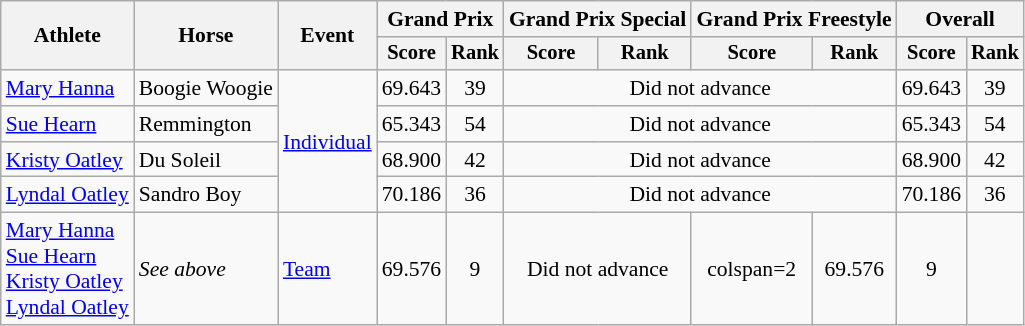<table class=wikitable style="font-size:90%">
<tr>
<th rowspan="2">Athlete</th>
<th rowspan="2">Horse</th>
<th rowspan="2">Event</th>
<th colspan="2">Grand Prix</th>
<th colspan="2">Grand Prix Special</th>
<th colspan="2">Grand Prix Freestyle</th>
<th colspan="2">Overall</th>
</tr>
<tr style="font-size:95%">
<th>Score</th>
<th>Rank</th>
<th>Score</th>
<th>Rank</th>
<th>Score</th>
<th>Rank</th>
<th>Score</th>
<th>Rank</th>
</tr>
<tr align=center>
<td align=left><a href='#'>Mary Hanna</a></td>
<td align=left>Boogie Woogie</td>
<td rowspan=4 align=left><a href='#'>Individual</a></td>
<td>69.643</td>
<td>39</td>
<td colspan=4>Did not advance</td>
<td>69.643</td>
<td>39</td>
</tr>
<tr align=center>
<td align=left><a href='#'>Sue Hearn</a></td>
<td align=left>Remmington</td>
<td>65.343</td>
<td>54</td>
<td colspan=4>Did not advance</td>
<td>65.343</td>
<td>54</td>
</tr>
<tr align=center>
<td align=left><a href='#'>Kristy Oatley</a></td>
<td align=left>Du Soleil</td>
<td>68.900</td>
<td>42</td>
<td colspan=4>Did not advance</td>
<td>68.900</td>
<td>42</td>
</tr>
<tr align=center>
<td align=left><a href='#'>Lyndal Oatley</a></td>
<td align=left>Sandro Boy</td>
<td>70.186</td>
<td>36</td>
<td colspan=4>Did not advance</td>
<td>70.186</td>
<td>36</td>
</tr>
<tr align=center>
<td align=left><a href='#'>Mary Hanna</a><br><a href='#'>Sue Hearn</a><br><a href='#'>Kristy Oatley</a><br><a href='#'>Lyndal Oatley</a></td>
<td align=left><em>See above</em></td>
<td align=left><a href='#'>Team</a></td>
<td>69.576</td>
<td>9</td>
<td colspan=2>Did not advance</td>
<td>colspan=2 </td>
<td>69.576</td>
<td>9</td>
</tr>
</table>
